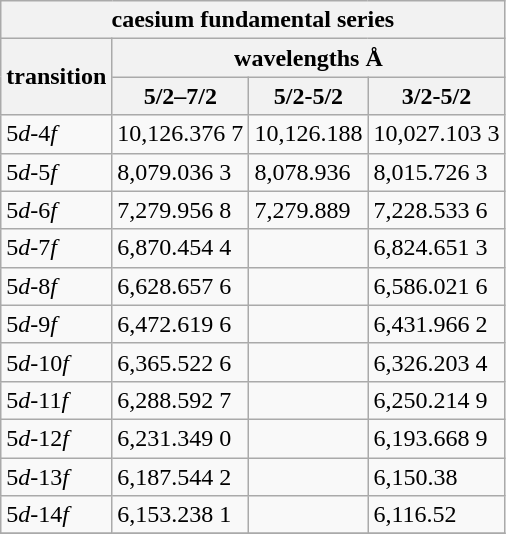<table class="wikitable">
<tr>
<th colspan=4>caesium fundamental series</th>
</tr>
<tr>
<th rowspan=2>transition</th>
<th colspan=3>wavelengths Å</th>
</tr>
<tr>
<th>5/2–7/2</th>
<th>5/2-5/2</th>
<th>3/2-5/2</th>
</tr>
<tr>
<td>5<em>d</em>-4<em>f</em></td>
<td>10,126.376 7</td>
<td>10,126.188</td>
<td>10,027.103 3</td>
</tr>
<tr>
<td>5<em>d</em>-5<em>f</em></td>
<td>8,079.036 3</td>
<td>8,078.936</td>
<td>8,015.726 3</td>
</tr>
<tr>
<td>5<em>d</em>-6<em>f</em></td>
<td>7,279.956 8</td>
<td>7,279.889</td>
<td>7,228.533 6</td>
</tr>
<tr>
<td>5<em>d</em>-7<em>f</em></td>
<td>6,870.454 4</td>
<td></td>
<td>6,824.651 3</td>
</tr>
<tr>
<td>5<em>d</em>-8<em>f</em></td>
<td>6,628.657 6</td>
<td></td>
<td>6,586.021 6</td>
</tr>
<tr>
<td>5<em>d</em>-9<em>f</em></td>
<td>6,472.619 6</td>
<td></td>
<td>6,431.966 2</td>
</tr>
<tr>
<td>5<em>d</em>-10<em>f</em></td>
<td>6,365.522 6</td>
<td></td>
<td>6,326.203 4</td>
</tr>
<tr>
<td>5<em>d</em>-11<em>f</em></td>
<td>6,288.592 7</td>
<td></td>
<td>6,250.214 9</td>
</tr>
<tr>
<td>5<em>d</em>-12<em>f</em></td>
<td>6,231.349 0</td>
<td></td>
<td>6,193.668 9</td>
</tr>
<tr>
<td>5<em>d</em>-13<em>f</em></td>
<td>6,187.544 2</td>
<td></td>
<td>6,150.38</td>
</tr>
<tr>
<td>5<em>d</em>-14<em>f</em></td>
<td>6,153.238 1</td>
<td></td>
<td>6,116.52</td>
</tr>
<tr>
</tr>
</table>
